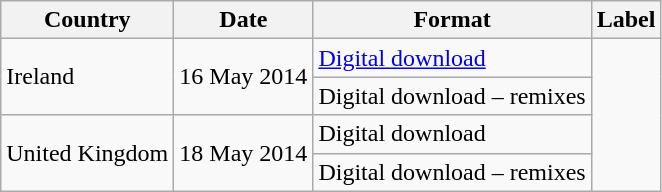<table class="wikitable plainrowheaders">
<tr>
<th>Country</th>
<th>Date</th>
<th>Format </th>
<th>Label</th>
</tr>
<tr>
<td rowspan="2">Ireland</td>
<td rowspan="2">16 May 2014</td>
<td><a href='#'>Digital download</a></td>
<td rowspan="4"></td>
</tr>
<tr>
<td>Digital download – remixes</td>
</tr>
<tr>
<td rowspan="2">United Kingdom</td>
<td rowspan="2">18 May 2014</td>
<td>Digital download</td>
</tr>
<tr>
<td>Digital download – remixes</td>
</tr>
</table>
